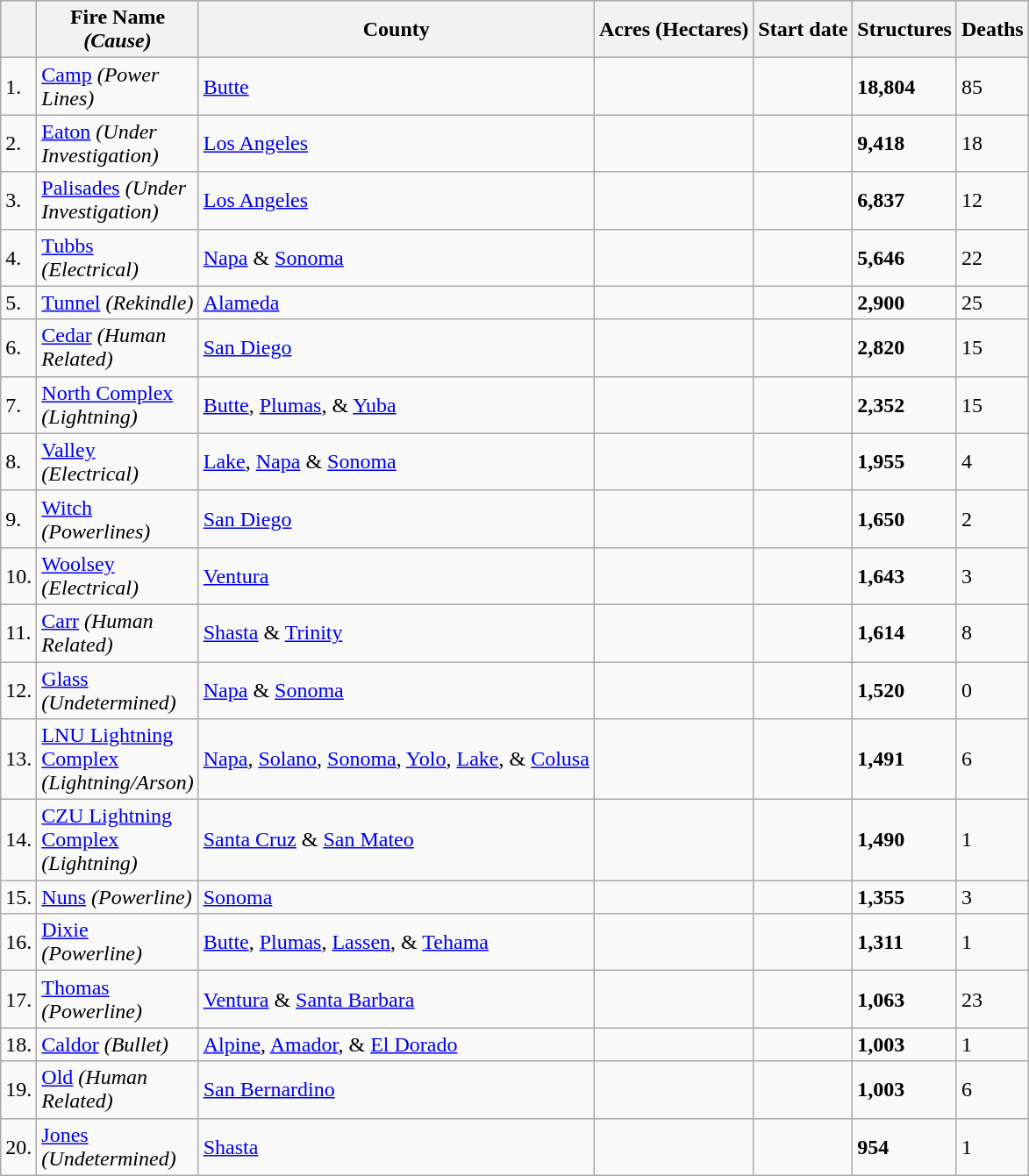<table class="wikitable sortable col1center col7right col8right">
<tr>
<th></th>
<th width="100">Fire Name <em>(Cause)</em></th>
<th>County</th>
<th>Acres (Hectares)</th>
<th>Start date</th>
<th data-sort-type=number>Structures</th>
<th data-sort-type=number>Deaths</th>
</tr>
<tr>
<td>1.</td>
<td><a href='#'>Camp</a> <em>(Power Lines)</em></td>
<td><a href='#'>Butte</a></td>
<td></td>
<td></td>
<td><strong>18,804</strong></td>
<td>85</td>
</tr>
<tr>
<td>2.</td>
<td><a href='#'>Eaton</a> <em>(Under Investigation)</em></td>
<td><a href='#'>Los Angeles</a></td>
<td></td>
<td></td>
<td><strong>9,418</strong></td>
<td>18</td>
</tr>
<tr>
<td>3.</td>
<td><a href='#'>Palisades</a> <em>(Under Investigation)</em></td>
<td><a href='#'>Los Angeles</a></td>
<td></td>
<td></td>
<td><strong>6,837</strong></td>
<td>12</td>
</tr>
<tr>
<td>4.</td>
<td><a href='#'>Tubbs</a> <em>(Electrical)</em></td>
<td><a href='#'>Napa</a> & <a href='#'>Sonoma</a></td>
<td></td>
<td></td>
<td><strong>5,646</strong></td>
<td>22</td>
</tr>
<tr>
<td>5.</td>
<td><a href='#'>Tunnel</a> <em>(Rekindle)</em></td>
<td><a href='#'>Alameda</a></td>
<td></td>
<td></td>
<td><strong>2,900</strong></td>
<td>25</td>
</tr>
<tr>
<td>6.</td>
<td><a href='#'>Cedar</a> <em>(Human Related)</em></td>
<td><a href='#'>San Diego</a></td>
<td></td>
<td></td>
<td><strong>2,820</strong></td>
<td>15</td>
</tr>
<tr>
<td>7.</td>
<td><a href='#'>North Complex</a> <em>(Lightning)</em></td>
<td><a href='#'>Butte</a>, <a href='#'>Plumas</a>, & <a href='#'>Yuba</a></td>
<td></td>
<td></td>
<td><strong>2,352</strong></td>
<td>15</td>
</tr>
<tr>
<td>8.</td>
<td><a href='#'>Valley</a> <em>(Electrical)</em></td>
<td><a href='#'>Lake</a>, <a href='#'>Napa</a> & <a href='#'>Sonoma</a></td>
<td></td>
<td></td>
<td><strong>1,955</strong></td>
<td>4</td>
</tr>
<tr>
<td>9.</td>
<td><a href='#'>Witch</a> <em>(Powerlines)</em></td>
<td><a href='#'>San Diego</a></td>
<td></td>
<td></td>
<td><strong>1,650</strong></td>
<td>2</td>
</tr>
<tr>
<td>10.</td>
<td><a href='#'>Woolsey</a> <em>(Electrical)</em></td>
<td><a href='#'>Ventura</a></td>
<td></td>
<td></td>
<td><strong>1,643</strong></td>
<td>3</td>
</tr>
<tr>
<td>11.</td>
<td><a href='#'>Carr</a> <em>(Human Related)</em></td>
<td><a href='#'>Shasta</a> & <a href='#'>Trinity</a></td>
<td></td>
<td></td>
<td><strong>1,614</strong></td>
<td>8</td>
</tr>
<tr>
<td>12.</td>
<td><a href='#'>Glass</a> <em>(Undetermined)</em></td>
<td><a href='#'>Napa</a> & <a href='#'>Sonoma</a></td>
<td></td>
<td></td>
<td><strong>1,520</strong></td>
<td>0</td>
</tr>
<tr>
<td>13.</td>
<td><a href='#'>LNU Lightning Complex</a> <em>(Lightning/Arson)</em></td>
<td><a href='#'>Napa</a>, <a href='#'>Solano</a>, <a href='#'>Sonoma</a>, <a href='#'>Yolo</a>, <a href='#'>Lake</a>, & <a href='#'>Colusa</a></td>
<td></td>
<td></td>
<td><strong>1,491</strong></td>
<td>6</td>
</tr>
<tr>
<td>14.</td>
<td><a href='#'>CZU Lightning Complex</a> <em>(Lightning)</em></td>
<td><a href='#'>Santa Cruz</a> & <a href='#'>San Mateo</a></td>
<td></td>
<td></td>
<td><strong>1,490</strong></td>
<td>1</td>
</tr>
<tr>
<td>15.</td>
<td><a href='#'>Nuns</a> <em>(Powerline)</em></td>
<td><a href='#'>Sonoma</a></td>
<td></td>
<td></td>
<td><strong>1,355</strong></td>
<td>3</td>
</tr>
<tr>
<td>16.</td>
<td><a href='#'>Dixie</a> <em>(Powerline)</em></td>
<td><a href='#'>Butte</a>, <a href='#'>Plumas</a>, <a href='#'>Lassen</a>, & <a href='#'>Tehama</a></td>
<td></td>
<td></td>
<td><strong>1,311</strong></td>
<td>1</td>
</tr>
<tr>
<td>17.</td>
<td><a href='#'>Thomas</a> <em>(Powerline)</em></td>
<td><a href='#'>Ventura</a> & <a href='#'>Santa Barbara</a></td>
<td></td>
<td></td>
<td><strong>1,063</strong></td>
<td>23</td>
</tr>
<tr>
<td>18.</td>
<td><a href='#'>Caldor</a> <em>(Bullet)</em></td>
<td><a href='#'>Alpine</a>, <a href='#'>Amador</a>, & <a href='#'>El Dorado</a></td>
<td></td>
<td></td>
<td><strong>1,003</strong></td>
<td>1</td>
</tr>
<tr>
<td>19.</td>
<td><a href='#'>Old</a> <em>(Human Related)</em></td>
<td><a href='#'>San Bernardino</a></td>
<td></td>
<td></td>
<td><strong>1,003</strong></td>
<td>6</td>
</tr>
<tr>
<td>20.</td>
<td><a href='#'>Jones</a> <em>(Undetermined)</em></td>
<td><a href='#'>Shasta</a></td>
<td></td>
<td></td>
<td><strong>954</strong></td>
<td>1</td>
</tr>
</table>
